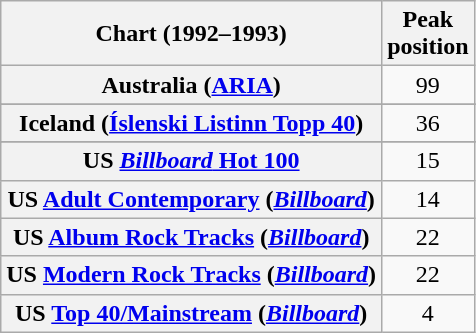<table class="wikitable sortable plainrowheaders" style="text-align:center">
<tr>
<th scope="col">Chart (1992–1993)</th>
<th scope="col">Peak<br>position</th>
</tr>
<tr>
<th scope="row">Australia (<a href='#'>ARIA</a>)</th>
<td>99</td>
</tr>
<tr>
</tr>
<tr>
</tr>
<tr>
</tr>
<tr>
<th scope="row">Iceland (<a href='#'>Íslenski Listinn Topp 40</a>)</th>
<td>36</td>
</tr>
<tr>
</tr>
<tr>
<th scope="row">US <a href='#'><em>Billboard</em> Hot 100</a></th>
<td>15</td>
</tr>
<tr>
<th scope="row">US <a href='#'>Adult Contemporary</a> (<em><a href='#'>Billboard</a></em>)</th>
<td>14</td>
</tr>
<tr>
<th scope="row">US <a href='#'>Album Rock Tracks</a> (<em><a href='#'>Billboard</a></em>)</th>
<td>22</td>
</tr>
<tr>
<th scope="row">US <a href='#'>Modern Rock Tracks</a> (<em><a href='#'>Billboard</a></em>)</th>
<td>22</td>
</tr>
<tr>
<th scope="row">US <a href='#'>Top 40/Mainstream</a> (<em><a href='#'>Billboard</a></em>)</th>
<td>4</td>
</tr>
</table>
